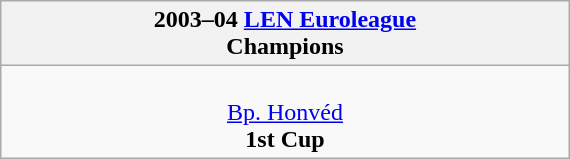<table class="wikitable" style="margin: 0 auto; width: 30%;">
<tr>
<th>2003–04 <a href='#'>LEN Euroleague</a><br>Champions</th>
</tr>
<tr>
<td align=center><br><a href='#'>Bp. Honvéd</a><br><strong>1st Cup</strong></td>
</tr>
</table>
